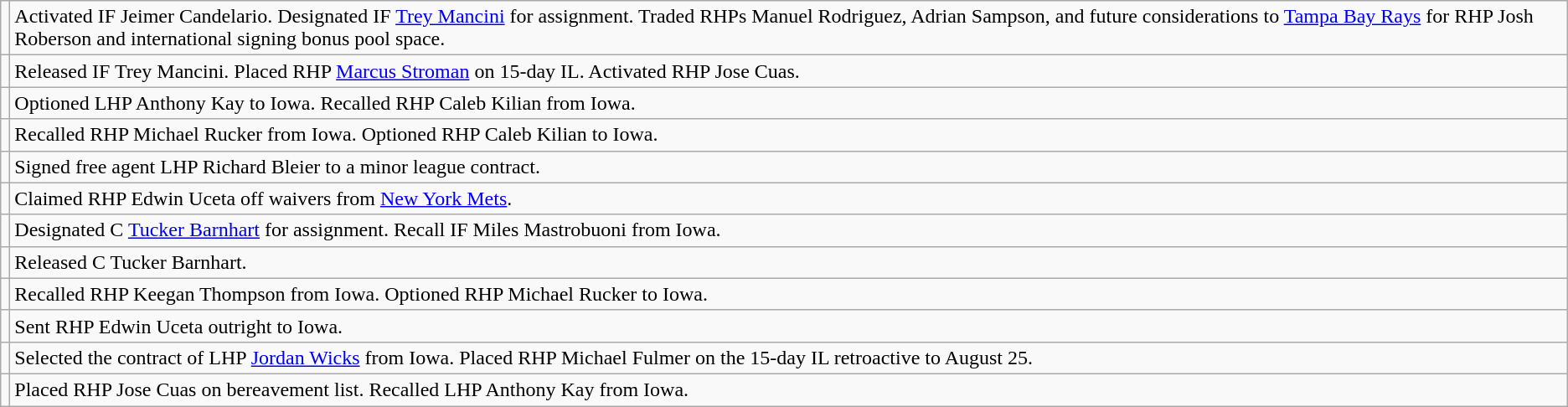<table class="wikitable">
<tr>
<td></td>
<td>Activated IF Jeimer Candelario. Designated IF <a href='#'>Trey Mancini</a> for assignment. Traded RHPs Manuel Rodriguez, Adrian Sampson, and future considerations to <a href='#'>Tampa Bay Rays</a> for RHP Josh Roberson and international signing bonus pool space.</td>
</tr>
<tr>
<td></td>
<td>Released IF Trey Mancini. Placed RHP <a href='#'>Marcus Stroman</a> on 15-day IL. Activated RHP Jose Cuas.</td>
</tr>
<tr>
<td></td>
<td>Optioned LHP Anthony Kay to Iowa. Recalled RHP Caleb Kilian from Iowa.</td>
</tr>
<tr>
<td></td>
<td>Recalled RHP Michael Rucker from Iowa. Optioned RHP Caleb Kilian to Iowa.</td>
</tr>
<tr>
<td></td>
<td>Signed free agent LHP Richard Bleier to a minor league contract.</td>
</tr>
<tr>
<td></td>
<td>Claimed RHP Edwin Uceta off waivers from <a href='#'>New York Mets</a>.</td>
</tr>
<tr>
<td></td>
<td>Designated C <a href='#'>Tucker Barnhart</a> for assignment. Recall IF Miles Mastrobuoni from Iowa.</td>
</tr>
<tr>
<td></td>
<td>Released C Tucker Barnhart.</td>
</tr>
<tr>
<td></td>
<td>Recalled RHP Keegan Thompson from Iowa. Optioned RHP Michael Rucker to Iowa.</td>
</tr>
<tr>
<td></td>
<td>Sent RHP Edwin Uceta outright to Iowa.</td>
</tr>
<tr>
<td></td>
<td>Selected the contract of LHP <a href='#'>Jordan Wicks</a> from Iowa. Placed RHP Michael Fulmer on the 15-day IL retroactive to August 25.</td>
</tr>
<tr>
<td></td>
<td>Placed RHP Jose Cuas on bereavement list. Recalled LHP Anthony Kay from Iowa.</td>
</tr>
</table>
